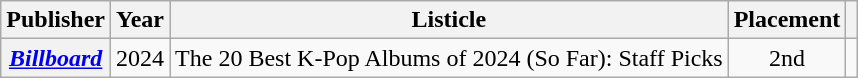<table class="wikitable plainrowheaders sortable" style="text-align:center">
<tr>
<th scope="col">Publisher</th>
<th scope="col">Year</th>
<th scope="col">Listicle</th>
<th scope="col">Placement</th>
<th scope="col" class="unsortable"></th>
</tr>
<tr>
<th scope="row"><em><a href='#'>Billboard</a></em></th>
<td>2024</td>
<td style="text-align:left">The 20 Best K-Pop Albums of 2024 (So Far): Staff Picks</td>
<td>2nd</td>
<td></td>
</tr>
</table>
